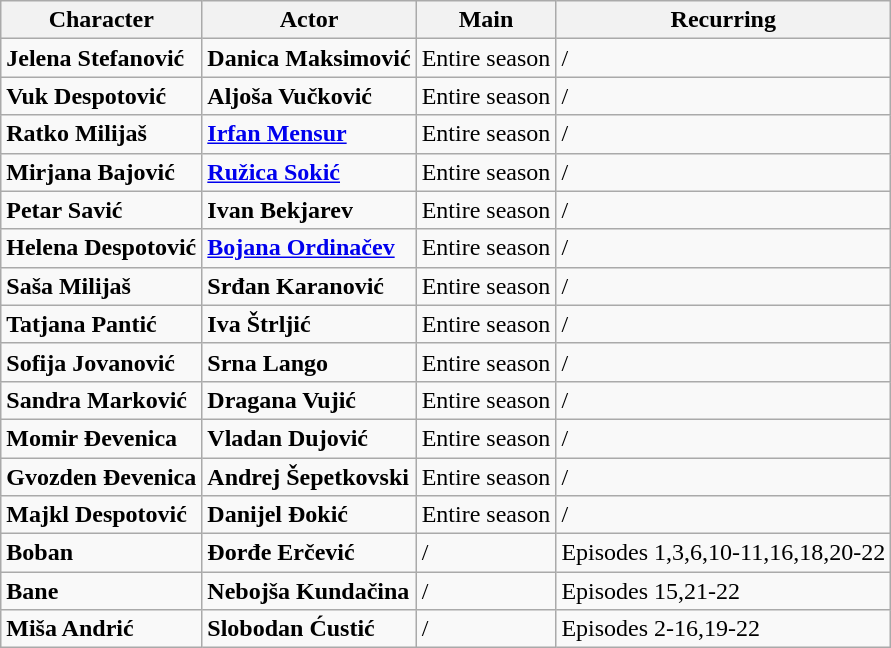<table class="wikitable sortable" border ="1">
<tr>
<th>Character</th>
<th>Actor</th>
<th>Main</th>
<th>Recurring</th>
</tr>
<tr>
<td><strong>Jelena Stefanović</strong></td>
<td><strong>Danica Maksimović</strong></td>
<td>Entire season</td>
<td>/</td>
</tr>
<tr>
<td><strong>Vuk Despotović</strong></td>
<td><strong>Aljoša Vučković</strong></td>
<td>Entire season</td>
<td>/</td>
</tr>
<tr>
<td><strong>Ratko Milijaš</strong></td>
<td><strong><a href='#'>Irfan Mensur</a></strong></td>
<td>Entire season</td>
<td>/</td>
</tr>
<tr>
<td><strong>Mirjana Bajović</strong></td>
<td><strong><a href='#'>Ružica Sokić</a></strong></td>
<td>Entire season</td>
<td>/</td>
</tr>
<tr>
<td><strong>Petar Savić</strong></td>
<td><strong>Ivan Bekjarev</strong></td>
<td>Entire season</td>
<td>/</td>
</tr>
<tr>
<td><strong>Helena Despotović</strong></td>
<td><strong><a href='#'>Bojana Ordinačev</a></strong></td>
<td>Entire season</td>
<td>/</td>
</tr>
<tr>
<td><strong>Saša Milijaš</strong></td>
<td><strong>Srđan Karanović</strong></td>
<td>Entire season</td>
<td>/</td>
</tr>
<tr>
<td><strong>Tatjana Pantić</strong></td>
<td><strong>Iva Štrljić</strong></td>
<td>Entire season</td>
<td>/</td>
</tr>
<tr>
<td><strong>Sofija Jovanović</strong></td>
<td><strong>Srna Lango</strong></td>
<td>Entire season</td>
<td>/</td>
</tr>
<tr>
<td><strong>Sandra Marković</strong></td>
<td><strong>Dragana Vujić</strong></td>
<td>Entire season</td>
<td>/</td>
</tr>
<tr>
<td><strong>Momir Đevenica</strong></td>
<td><strong>Vladan Dujović</strong></td>
<td>Entire season</td>
<td>/</td>
</tr>
<tr>
<td><strong>Gvozden Đevenica</strong></td>
<td><strong>Andrej Šepetkovski</strong></td>
<td>Entire season</td>
<td>/</td>
</tr>
<tr>
<td><strong>Majkl Despotović</strong></td>
<td><strong>Danijel Đokić</strong></td>
<td>Entire season</td>
<td>/</td>
</tr>
<tr>
<td><strong>Boban</strong></td>
<td><strong>Đorđe Erčević</strong></td>
<td>/</td>
<td>Episodes 1,3,6,10-11,16,18,20-22</td>
</tr>
<tr>
<td><strong>Bane</strong></td>
<td><strong>Nebojša Kundačina</strong></td>
<td>/</td>
<td>Episodes 15,21-22</td>
</tr>
<tr>
<td><strong>Miša Andrić</strong></td>
<td><strong>Slobodan Ćustić</strong></td>
<td>/</td>
<td>Episodes 2-16,19-22</td>
</tr>
</table>
